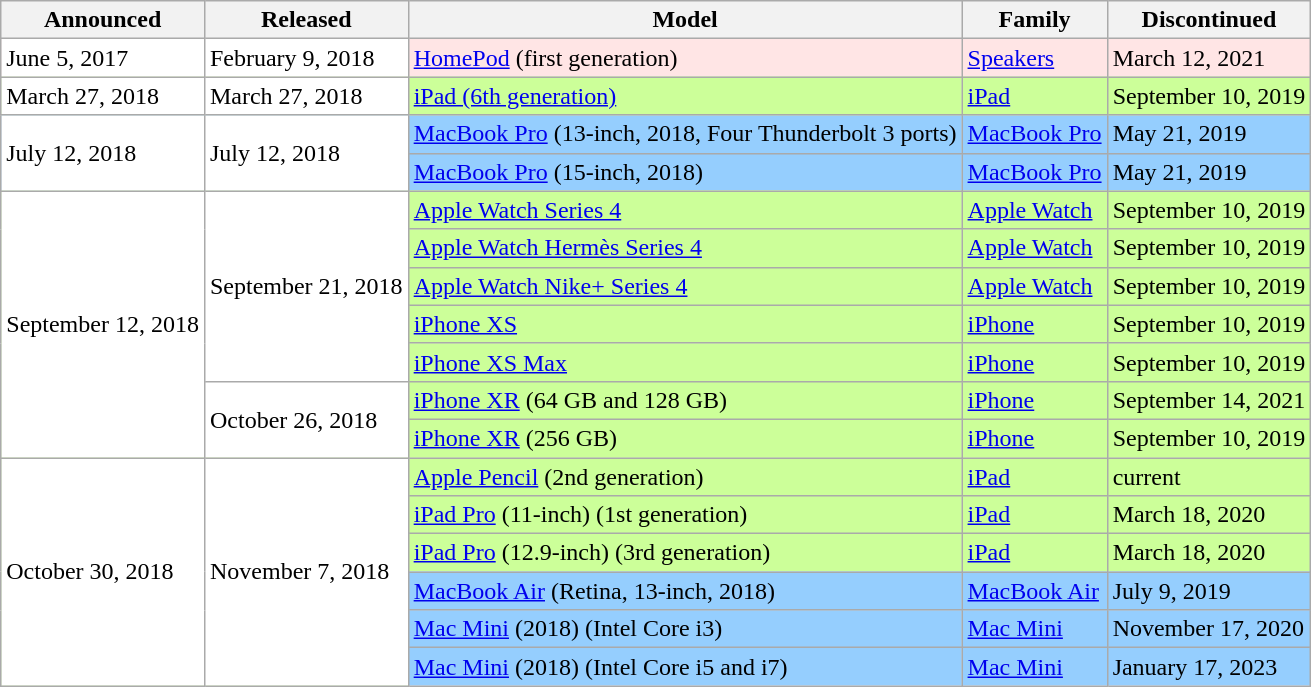<table class="wikitable sortable">
<tr>
<th>Announced</th>
<th>Released</th>
<th>Model</th>
<th>Family</th>
<th>Discontinued</th>
</tr>
<tr bgcolor=#FFE5E5>
<td bgcolor=#FFF>June 5, 2017</td>
<td bgcolor=#FFF>February 9, 2018</td>
<td><a href='#'>HomePod</a> (first generation)</td>
<td><a href='#'>Speakers</a></td>
<td>March 12, 2021</td>
</tr>
<tr bgcolor=#CCFF99>
<td bgcolor=#FFF>March 27, 2018</td>
<td bgcolor=#FFF>March 27, 2018</td>
<td><a href='#'>iPad (6th generation)</a></td>
<td><a href='#'>iPad</a></td>
<td>September 10, 2019</td>
</tr>
<tr bgcolor=#95CEFE>
<td rowspan=2 bgcolor=#FFF>July 12, 2018</td>
<td rowspan=2 bgcolor=#FFF>July 12, 2018</td>
<td><a href='#'>MacBook Pro</a> (13-inch, 2018, Four Thunderbolt 3 ports)</td>
<td><a href='#'>MacBook Pro</a></td>
<td>May 21, 2019</td>
</tr>
<tr bgcolor=#95CEFE>
<td><a href='#'>MacBook Pro</a> (15-inch, 2018)</td>
<td><a href='#'>MacBook Pro</a></td>
<td>May 21, 2019</td>
</tr>
<tr bgcolor=#CCFF99>
<td rowspan=7 bgcolor=#FFF>September 12, 2018</td>
<td rowspan=5 bgcolor=#FFF>September 21, 2018</td>
<td><a href='#'>Apple Watch Series 4</a></td>
<td><a href='#'>Apple Watch</a></td>
<td>September 10, 2019</td>
</tr>
<tr bgcolor=#CCFF99>
<td><a href='#'>Apple Watch Hermès Series 4</a></td>
<td><a href='#'>Apple Watch</a></td>
<td>September 10, 2019</td>
</tr>
<tr bgcolor=#CCFF99>
<td><a href='#'>Apple Watch Nike+ Series 4</a></td>
<td><a href='#'>Apple Watch</a></td>
<td>September 10, 2019</td>
</tr>
<tr bgcolor=#CCFF99>
<td><a href='#'>iPhone XS</a></td>
<td><a href='#'>iPhone</a></td>
<td>September 10, 2019</td>
</tr>
<tr bgcolor=#CCFF99>
<td><a href='#'>iPhone XS Max</a></td>
<td><a href='#'>iPhone</a></td>
<td>September 10, 2019</td>
</tr>
<tr bgcolor=#CCFF99>
<td bgcolor=#FFF rowspan=2>October 26, 2018</td>
<td><a href='#'>iPhone XR</a> (64 GB and 128 GB)</td>
<td><a href='#'>iPhone</a></td>
<td>September 14, 2021</td>
</tr>
<tr bgcolor=#CCFF99>
<td><a href='#'>iPhone XR</a> (256 GB)</td>
<td><a href='#'>iPhone</a></td>
<td>September 10, 2019</td>
</tr>
<tr bgcolor=#CCFF99>
<td bgcolor=#FFF rowspan=6>October 30, 2018</td>
<td bgcolor=#FFF rowspan=6>November 7, 2018</td>
<td><a href='#'>Apple Pencil</a> (2nd generation)</td>
<td><a href='#'>iPad</a></td>
<td>current</td>
</tr>
<tr bgcolor=#CCFF99>
<td><a href='#'>iPad Pro</a> (11-inch) (1st generation)</td>
<td><a href='#'>iPad</a></td>
<td>March 18, 2020</td>
</tr>
<tr bgcolor=#CCFF99>
<td><a href='#'>iPad Pro</a> (12.9-inch) (3rd generation)</td>
<td><a href='#'>iPad</a></td>
<td>March 18, 2020</td>
</tr>
<tr bgcolor=#95CEFE>
<td><a href='#'>MacBook Air</a> (Retina, 13-inch, 2018)</td>
<td><a href='#'>MacBook Air</a></td>
<td>July 9, 2019</td>
</tr>
<tr bgcolor=#95CEFE>
<td><a href='#'>Mac Mini</a> (2018) (Intel Core i3)</td>
<td><a href='#'>Mac Mini</a></td>
<td>November 17, 2020</td>
</tr>
<tr bgcolor=#95CEFE>
<td><a href='#'>Mac Mini</a> (2018) (Intel Core i5 and i7)</td>
<td><a href='#'>Mac Mini</a></td>
<td>January 17, 2023</td>
</tr>
</table>
